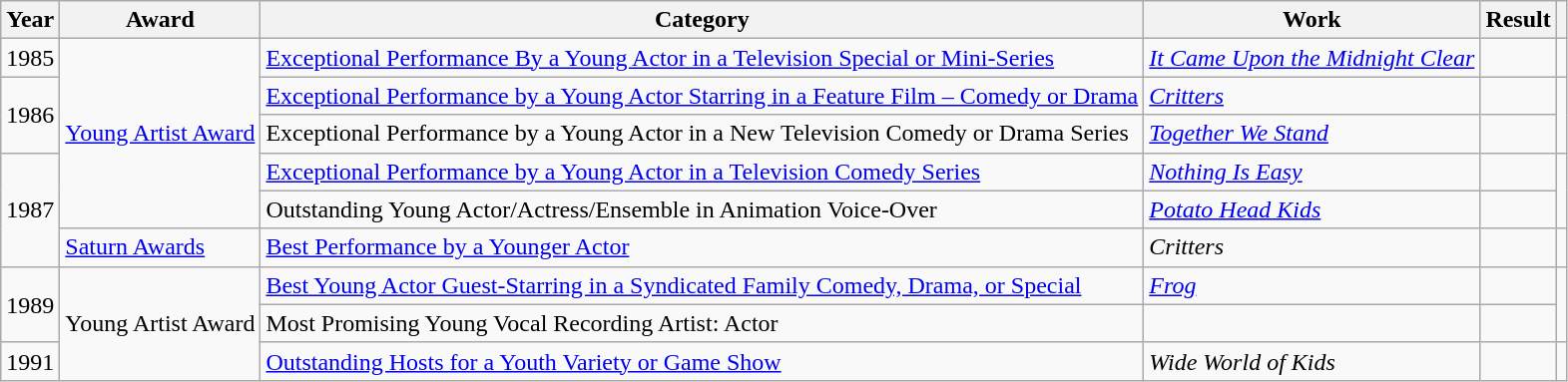<table class="wikitable">
<tr>
<th>Year</th>
<th>Award</th>
<th>Category</th>
<th>Work</th>
<th>Result</th>
<th></th>
</tr>
<tr>
<td>1985</td>
<td rowspan="5"><a href='#'>Young Artist Award</a></td>
<td><a href='#'>Exceptional Performance By a Young Actor in a Television Special or Mini-Series</a></td>
<td><em><a href='#'>It Came Upon the Midnight Clear</a></em></td>
<td></td>
<td align="center"></td>
</tr>
<tr>
<td rowspan="2">1986</td>
<td><a href='#'>Exceptional Performance by a Young Actor Starring in a Feature Film – Comedy or Drama</a></td>
<td><em><a href='#'>Critters</a></em></td>
<td></td>
<td rowspan="2" align="center"></td>
</tr>
<tr>
<td>Exceptional Performance by a Young Actor in a New Television Comedy or Drama Series</td>
<td><em><a href='#'>Together We Stand</a></em></td>
<td></td>
</tr>
<tr>
<td rowspan="3">1987</td>
<td><a href='#'>Exceptional Performance by a Young Actor in a Television Comedy Series</a></td>
<td><em><a href='#'>Nothing Is Easy</a></em></td>
<td></td>
<td rowspan="2" align="center"></td>
</tr>
<tr>
<td>Outstanding Young Actor/Actress/Ensemble in Animation Voice-Over</td>
<td><em><a href='#'>Potato Head Kids</a></em></td>
<td></td>
</tr>
<tr>
<td><a href='#'>Saturn Awards</a></td>
<td><a href='#'>Best Performance by a Younger Actor</a></td>
<td><em>Critters</em></td>
<td></td>
<td align="center"></td>
</tr>
<tr>
<td rowspan="2">1989</td>
<td rowspan="3">Young Artist Award</td>
<td><a href='#'>Best Young Actor Guest-Starring in a Syndicated Family Comedy, Drama, or Special</a></td>
<td><em><a href='#'>Frog</a></em></td>
<td></td>
<td rowspan="2" align="center"></td>
</tr>
<tr>
<td>Most Promising Young Vocal Recording Artist: Actor</td>
<td></td>
<td></td>
</tr>
<tr>
<td>1991</td>
<td><a href='#'>Outstanding Hosts for a Youth Variety or Game Show</a></td>
<td><em>Wide World of Kids</em></td>
<td></td>
<td align="center"></td>
</tr>
</table>
